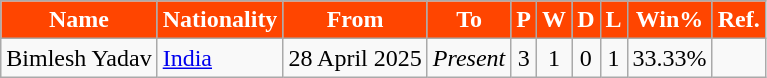<table class="wikitable plainrowheaders sortable" style="text-align:center;border:1px solid #FF4500;">
<tr>
<th style="background-color:#FF4500; color:#FFFFFF;">Name</th>
<th style="background-color:#FF4500; color:#FFFFFF;">Nationality</th>
<th style="background-color:#FF4500; color:#FFFFFF;">From</th>
<th style="background-color:#FF4500; color:#FFFFFF;" class="unsortable">To</th>
<th style="background-color:#FF4500; color:#FFFFFF;">P</th>
<th style="background-color:#FF4500; color:#FFFFFF;">W</th>
<th style="background-color:#FF4500; color:#FFFFFF;">D</th>
<th style="background-color:#FF4500; color:#FFFFFF;">L</th>
<th style="background-color:#FF4500; color:#FFFFFF;">Win%</th>
<th style="background-color:#FF4500; color:#FFFFFF;">Ref.</th>
</tr>
<tr>
<td scope="row" style="text-align:left;">Bimlesh Yadav</td>
<td style="text-align:left;"> <a href='#'>India</a></td>
<td style="text-align:left;">28 April 2025</td>
<td style="text-align:left;"><em>Present</em></td>
<td>3</td>
<td>1</td>
<td>0</td>
<td>1</td>
<td>33.33%</td>
<td></td>
</tr>
</table>
